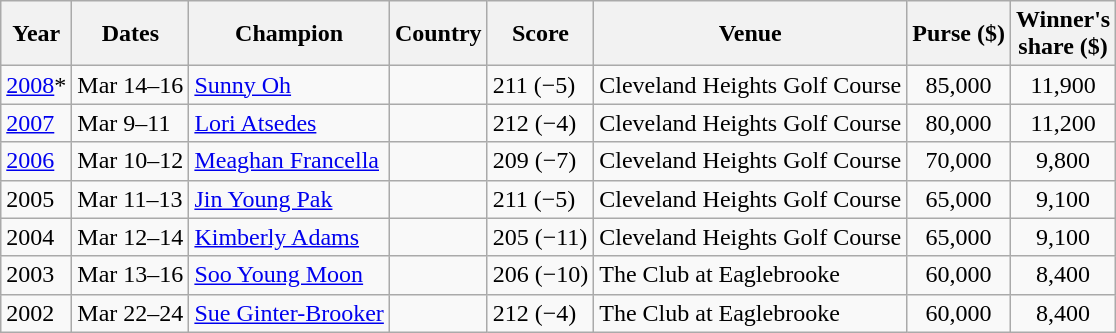<table class="wikitable">
<tr>
<th>Year</th>
<th>Dates</th>
<th>Champion</th>
<th>Country</th>
<th>Score</th>
<th>Venue</th>
<th>Purse ($)</th>
<th>Winner's<br>share ($)</th>
</tr>
<tr>
<td><a href='#'>2008</a>*</td>
<td>Mar 14–16</td>
<td><a href='#'>Sunny Oh</a></td>
<td></td>
<td>211 (−5)</td>
<td>Cleveland Heights Golf Course</td>
<td align=center>85,000</td>
<td align=center>11,900</td>
</tr>
<tr>
<td><a href='#'>2007</a></td>
<td>Mar 9–11</td>
<td><a href='#'>Lori Atsedes</a></td>
<td></td>
<td>212 (−4)</td>
<td>Cleveland Heights Golf Course</td>
<td align=center>80,000</td>
<td align=center>11,200</td>
</tr>
<tr>
<td><a href='#'>2006</a></td>
<td>Mar 10–12</td>
<td><a href='#'>Meaghan Francella</a></td>
<td></td>
<td>209 (−7)</td>
<td>Cleveland Heights Golf Course</td>
<td align=center>70,000</td>
<td align=center>9,800</td>
</tr>
<tr>
<td>2005</td>
<td>Mar 11–13</td>
<td><a href='#'>Jin Young Pak</a></td>
<td></td>
<td>211 (−5)</td>
<td>Cleveland Heights Golf Course</td>
<td align=center>65,000</td>
<td align=center>9,100</td>
</tr>
<tr>
<td>2004</td>
<td>Mar 12–14</td>
<td><a href='#'>Kimberly Adams</a></td>
<td></td>
<td>205 (−11)</td>
<td>Cleveland Heights Golf Course</td>
<td align=center>65,000</td>
<td align=center>9,100</td>
</tr>
<tr>
<td>2003</td>
<td>Mar 13–16</td>
<td><a href='#'>Soo Young Moon</a></td>
<td></td>
<td>206 (−10)</td>
<td>The Club at Eaglebrooke</td>
<td align=center>60,000</td>
<td align=center>8,400</td>
</tr>
<tr>
<td>2002</td>
<td>Mar 22–24</td>
<td><a href='#'>Sue Ginter-Brooker</a></td>
<td></td>
<td>212 (−4)</td>
<td>The Club at Eaglebrooke</td>
<td align=center>60,000</td>
<td align=center>8,400</td>
</tr>
</table>
